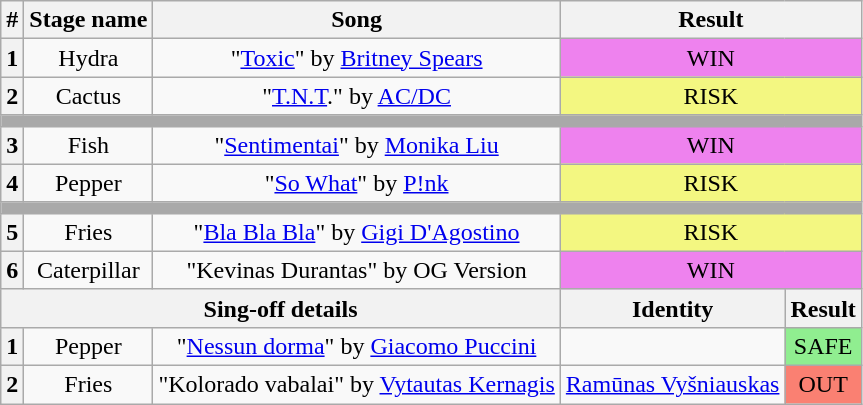<table class="wikitable plainrowheaders" style="text-align: center">
<tr>
<th>#</th>
<th>Stage name</th>
<th>Song</th>
<th colspan="2">Result</th>
</tr>
<tr>
<th>1</th>
<td>Hydra</td>
<td>"<a href='#'>Toxic</a>" by <a href='#'>Britney Spears</a></td>
<td colspan="2" bgcolor="violet">WIN</td>
</tr>
<tr>
<th>2</th>
<td>Cactus</td>
<td>"<a href='#'>T.N.T</a>." by <a href='#'>AC/DC</a></td>
<td colspan="2" bgcolor="#F3F781">RISK</td>
</tr>
<tr>
<td colspan="5" style="background:darkgray"></td>
</tr>
<tr>
<th>3</th>
<td>Fish</td>
<td>"<a href='#'>Sentimentai</a>" by <a href='#'>Monika Liu</a></td>
<td colspan="2" bgcolor="violet">WIN</td>
</tr>
<tr>
<th>4</th>
<td>Pepper</td>
<td>"<a href='#'>So What</a>" by <a href='#'>P!nk</a></td>
<td colspan="2" bgcolor="#F3F781">RISK</td>
</tr>
<tr>
<td colspan="5" style="background:darkgray"></td>
</tr>
<tr>
<th>5</th>
<td>Fries</td>
<td>"<a href='#'>Bla Bla Bla</a>" by <a href='#'>Gigi D'Agostino</a></td>
<td colspan="2" bgcolor="#F3F781">RISK</td>
</tr>
<tr>
<th>6</th>
<td>Caterpillar</td>
<td>"Kevinas Durantas" by OG Version</td>
<td colspan="2" bgcolor="violet">WIN</td>
</tr>
<tr>
<th colspan="3">Sing-off details</th>
<th>Identity</th>
<th>Result</th>
</tr>
<tr>
<th>1</th>
<td>Pepper</td>
<td>"<a href='#'>Nessun dorma</a>" by <a href='#'>Giacomo Puccini</a></td>
<td></td>
<td bgcolor="lightgreen">SAFE</td>
</tr>
<tr>
<th>2</th>
<td>Fries</td>
<td>"Kolorado vabalai" by <a href='#'>Vytautas Kernagis</a></td>
<td><a href='#'>Ramūnas Vyšniauskas</a></td>
<td bgcolor=salmon>OUT</td>
</tr>
</table>
